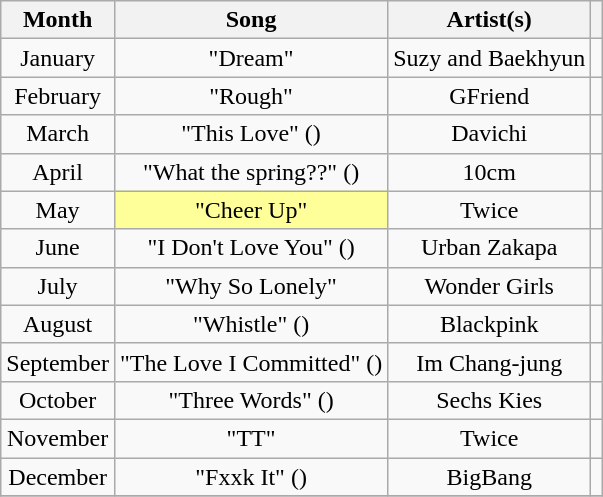<table class="wikitable sortable plainrowheaders" style="text-align:center">
<tr>
<th>Month</th>
<th>Song</th>
<th>Artist(s)</th>
<th></th>
</tr>
<tr>
<td>January</td>
<td>"Dream"</td>
<td>Suzy and Baekhyun</td>
<td></td>
</tr>
<tr>
<td>February</td>
<td>"Rough"</td>
<td>GFriend</td>
<td></td>
</tr>
<tr>
<td>March</td>
<td>"This Love" ()</td>
<td>Davichi</td>
<td></td>
</tr>
<tr>
<td>April</td>
<td>"What the spring??" ()</td>
<td>10cm</td>
<td></td>
</tr>
<tr>
<td>May</td>
<td bgcolor=#FFFF99>"Cheer Up" </td>
<td>Twice</td>
<td></td>
</tr>
<tr>
<td>June</td>
<td>"I Don't Love You" ()</td>
<td>Urban Zakapa</td>
<td></td>
</tr>
<tr>
<td>July</td>
<td>"Why So Lonely"</td>
<td>Wonder Girls</td>
<td></td>
</tr>
<tr>
<td>August</td>
<td>"Whistle" ()</td>
<td>Blackpink</td>
<td></td>
</tr>
<tr>
<td>September</td>
<td>"The Love I Committed" ()</td>
<td>Im Chang-jung</td>
<td></td>
</tr>
<tr>
<td>October</td>
<td>"Three Words" ()</td>
<td>Sechs Kies</td>
<td></td>
</tr>
<tr>
<td>November</td>
<td>"TT"</td>
<td>Twice</td>
<td></td>
</tr>
<tr>
<td>December</td>
<td>"Fxxk It" ()</td>
<td>BigBang</td>
<td></td>
</tr>
<tr>
</tr>
</table>
